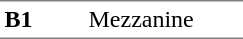<table border=0 cellspacing=0 cellpadding=3>
<tr>
<td style="border-bottom:solid 1px gray;border-top:solid 1px gray;" width=50 valign=top><strong>B1</strong></td>
<td style="border-top:solid 1px gray;border-bottom:solid 1px gray;" width=100 valign=top>Mezzanine</td>
</tr>
</table>
